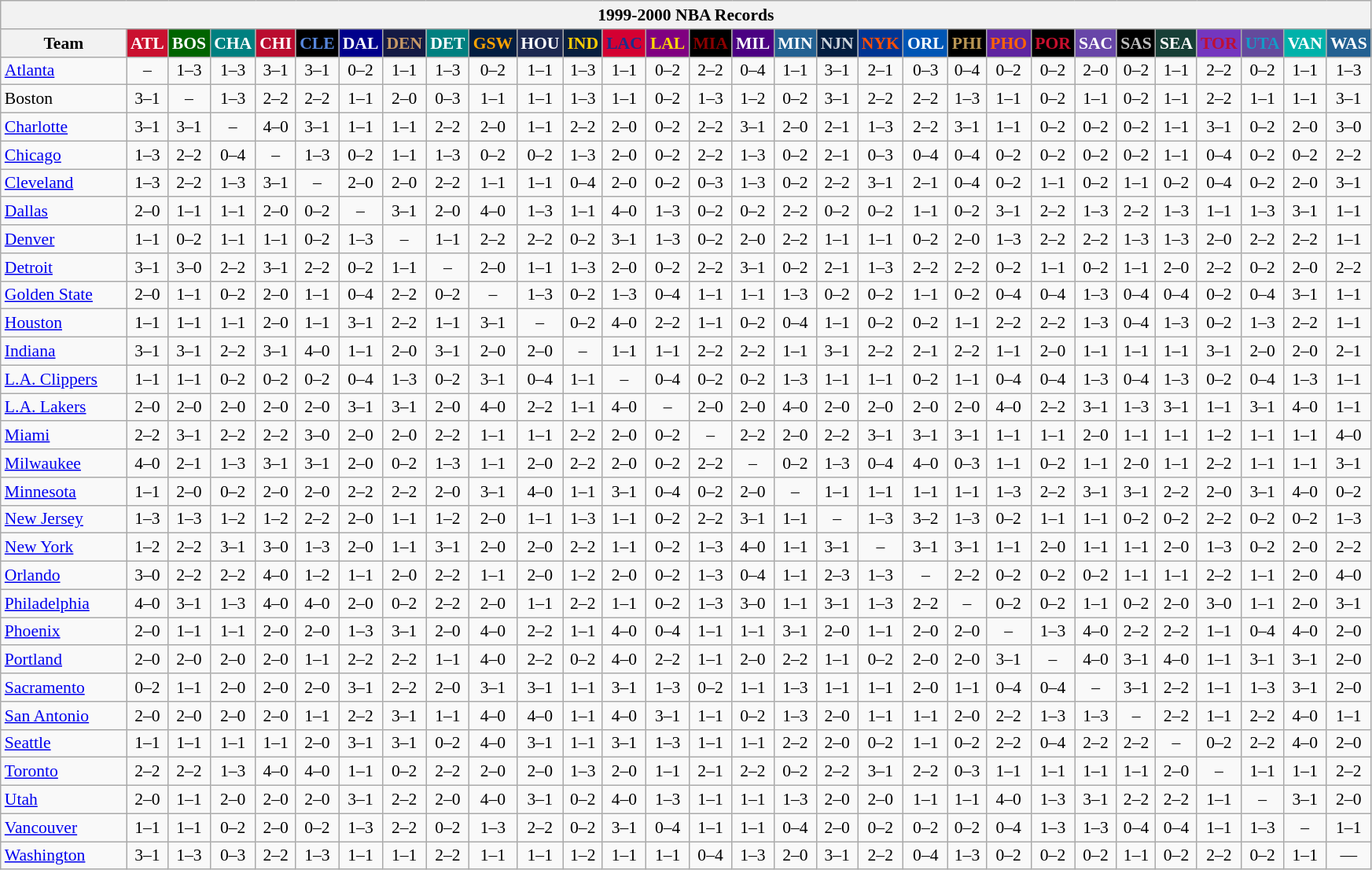<table class="wikitable" style="font-size:90%; text-align:center;">
<tr>
<th colspan=30>1999-2000 NBA Records</th>
</tr>
<tr>
<th width=100>Team</th>
<th style="background:#CA102F;color:#FFFFFF;width=35">ATL</th>
<th style="background:#006400;color:#FFFFFF;width=35">BOS</th>
<th style="background:#008080;color:#FFFFFF;width=35">CHA</th>
<th style="background:#BA0C2F;color:#FFFFFF;width=35">CHI</th>
<th style="background:#000000;color:#5787DC;width=35">CLE</th>
<th style="background:#00008B;color:#FFFFFF;width=35">DAL</th>
<th style="background:#141A44;color:#C69966;width=35">DEN</th>
<th style="background:#008080;color:#FFFFFF;width=35">DET</th>
<th style="background:#031E41;color:#FEA302;width=35">GSW</th>
<th style="background:#1D2951;color:#FFFFFF;width=35">HOU</th>
<th style="background:#081F3F;color:#FDCC04;width=35">IND</th>
<th style="background:#D40032;color:#1A2E8B;width=35">LAC</th>
<th style="background:#800080;color:#FFD700;width=35">LAL</th>
<th style="background:#000000;color:#8B0000;width=35">MIA</th>
<th style="background:#4B0082;color:#FFFFFF;width=35">MIL</th>
<th style="background:#236192;color:#FFFFFF;width=35">MIN</th>
<th style="background:#031E41;color:#CED5DD;width=35">NJN</th>
<th style="background:#003593;color:#FF4F03;width=35">NYK</th>
<th style="background:#0056B5;color:#FFFFFF;width=35">ORL</th>
<th style="background:#000000;color:#BB9754;width=35">PHI</th>
<th style="background:#5F24A0;color:#FF6303;width=35">PHO</th>
<th style="background:#000000;color:#C90F2E;width=35">POR</th>
<th style="background:#6846A8;color:#FFFFFF;width=35">SAC</th>
<th style="background:#000000;color:#C0C0C0;width=35">SAS</th>
<th style="background:#173F36;color:#FFFFFF;width=35">SEA</th>
<th style="background:#7436BF;color:#BE0F34;width=35">TOR</th>
<th style="background:#644A9C;color:#149BC7;width=35">UTA</th>
<th style="background:#00B2AA;color:#FFFFFF;width=35">VAN</th>
<th style="background:#236192;color:#FFFFFF;width=35">WAS</th>
</tr>
<tr>
<td style="text-align:left;"><a href='#'>Atlanta</a></td>
<td>–</td>
<td>1–3</td>
<td>1–3</td>
<td>3–1</td>
<td>3–1</td>
<td>0–2</td>
<td>1–1</td>
<td>1–3</td>
<td>0–2</td>
<td>1–1</td>
<td>1–3</td>
<td>1–1</td>
<td>0–2</td>
<td>2–2</td>
<td>0–4</td>
<td>1–1</td>
<td>3–1</td>
<td>2–1</td>
<td>0–3</td>
<td>0–4</td>
<td>0–2</td>
<td>0–2</td>
<td>2–0</td>
<td>0–2</td>
<td>1–1</td>
<td>2–2</td>
<td>0–2</td>
<td>1–1</td>
<td>1–3</td>
</tr>
<tr>
<td style="text-align:left;">Boston</td>
<td>3–1</td>
<td>–</td>
<td>1–3</td>
<td>2–2</td>
<td>2–2</td>
<td>1–1</td>
<td>2–0</td>
<td>0–3</td>
<td>1–1</td>
<td>1–1</td>
<td>1–3</td>
<td>1–1</td>
<td>0–2</td>
<td>1–3</td>
<td>1–2</td>
<td>0–2</td>
<td>3–1</td>
<td>2–2</td>
<td>2–2</td>
<td>1–3</td>
<td>1–1</td>
<td>0–2</td>
<td>1–1</td>
<td>0–2</td>
<td>1–1</td>
<td>2–2</td>
<td>1–1</td>
<td>1–1</td>
<td>3–1</td>
</tr>
<tr>
<td style="text-align:left;"><a href='#'>Charlotte</a></td>
<td>3–1</td>
<td>3–1</td>
<td>–</td>
<td>4–0</td>
<td>3–1</td>
<td>1–1</td>
<td>1–1</td>
<td>2–2</td>
<td>2–0</td>
<td>1–1</td>
<td>2–2</td>
<td>2–0</td>
<td>0–2</td>
<td>2–2</td>
<td>3–1</td>
<td>2–0</td>
<td>2–1</td>
<td>1–3</td>
<td>2–2</td>
<td>3–1</td>
<td>1–1</td>
<td>0–2</td>
<td>0–2</td>
<td>0–2</td>
<td>1–1</td>
<td>3–1</td>
<td>0–2</td>
<td>2–0</td>
<td>3–0</td>
</tr>
<tr>
<td style="text-align:left;"><a href='#'>Chicago</a></td>
<td>1–3</td>
<td>2–2</td>
<td>0–4</td>
<td>–</td>
<td>1–3</td>
<td>0–2</td>
<td>1–1</td>
<td>1–3</td>
<td>0–2</td>
<td>0–2</td>
<td>1–3</td>
<td>2–0</td>
<td>0–2</td>
<td>2–2</td>
<td>1–3</td>
<td>0–2</td>
<td>2–1</td>
<td>0–3</td>
<td>0–4</td>
<td>0–4</td>
<td>0–2</td>
<td>0–2</td>
<td>0–2</td>
<td>0–2</td>
<td>1–1</td>
<td>0–4</td>
<td>0–2</td>
<td>0–2</td>
<td>2–2</td>
</tr>
<tr>
<td style="text-align:left;"><a href='#'>Cleveland</a></td>
<td>1–3</td>
<td>2–2</td>
<td>1–3</td>
<td>3–1</td>
<td>–</td>
<td>2–0</td>
<td>2–0</td>
<td>2–2</td>
<td>1–1</td>
<td>1–1</td>
<td>0–4</td>
<td>2–0</td>
<td>0–2</td>
<td>0–3</td>
<td>1–3</td>
<td>0–2</td>
<td>2–2</td>
<td>3–1</td>
<td>2–1</td>
<td>0–4</td>
<td>0–2</td>
<td>1–1</td>
<td>0–2</td>
<td>1–1</td>
<td>0–2</td>
<td>0–4</td>
<td>0–2</td>
<td>2–0</td>
<td>3–1</td>
</tr>
<tr>
<td style="text-align:left;"><a href='#'>Dallas</a></td>
<td>2–0</td>
<td>1–1</td>
<td>1–1</td>
<td>2–0</td>
<td>0–2</td>
<td>–</td>
<td>3–1</td>
<td>2–0</td>
<td>4–0</td>
<td>1–3</td>
<td>1–1</td>
<td>4–0</td>
<td>1–3</td>
<td>0–2</td>
<td>0–2</td>
<td>2–2</td>
<td>0–2</td>
<td>0–2</td>
<td>1–1</td>
<td>0–2</td>
<td>3–1</td>
<td>2–2</td>
<td>1–3</td>
<td>2–2</td>
<td>1–3</td>
<td>1–1</td>
<td>1–3</td>
<td>3–1</td>
<td>1–1</td>
</tr>
<tr>
<td style="text-align:left;"><a href='#'>Denver</a></td>
<td>1–1</td>
<td>0–2</td>
<td>1–1</td>
<td>1–1</td>
<td>0–2</td>
<td>1–3</td>
<td>–</td>
<td>1–1</td>
<td>2–2</td>
<td>2–2</td>
<td>0–2</td>
<td>3–1</td>
<td>1–3</td>
<td>0–2</td>
<td>2–0</td>
<td>2–2</td>
<td>1–1</td>
<td>1–1</td>
<td>0–2</td>
<td>2–0</td>
<td>1–3</td>
<td>2–2</td>
<td>2–2</td>
<td>1–3</td>
<td>1–3</td>
<td>2–0</td>
<td>2–2</td>
<td>2–2</td>
<td>1–1</td>
</tr>
<tr>
<td style="text-align:left;"><a href='#'>Detroit</a></td>
<td>3–1</td>
<td>3–0</td>
<td>2–2</td>
<td>3–1</td>
<td>2–2</td>
<td>0–2</td>
<td>1–1</td>
<td>–</td>
<td>2–0</td>
<td>1–1</td>
<td>1–3</td>
<td>2–0</td>
<td>0–2</td>
<td>2–2</td>
<td>3–1</td>
<td>0–2</td>
<td>2–1</td>
<td>1–3</td>
<td>2–2</td>
<td>2–2</td>
<td>0–2</td>
<td>1–1</td>
<td>0–2</td>
<td>1–1</td>
<td>2–0</td>
<td>2–2</td>
<td>0–2</td>
<td>2–0</td>
<td>2–2</td>
</tr>
<tr>
<td style="text-align:left;"><a href='#'>Golden State</a></td>
<td>2–0</td>
<td>1–1</td>
<td>0–2</td>
<td>2–0</td>
<td>1–1</td>
<td>0–4</td>
<td>2–2</td>
<td>0–2</td>
<td>–</td>
<td>1–3</td>
<td>0–2</td>
<td>1–3</td>
<td>0–4</td>
<td>1–1</td>
<td>1–1</td>
<td>1–3</td>
<td>0–2</td>
<td>0–2</td>
<td>1–1</td>
<td>0–2</td>
<td>0–4</td>
<td>0–4</td>
<td>1–3</td>
<td>0–4</td>
<td>0–4</td>
<td>0–2</td>
<td>0–4</td>
<td>3–1</td>
<td>1–1</td>
</tr>
<tr>
<td style="text-align:left;"><a href='#'>Houston</a></td>
<td>1–1</td>
<td>1–1</td>
<td>1–1</td>
<td>2–0</td>
<td>1–1</td>
<td>3–1</td>
<td>2–2</td>
<td>1–1</td>
<td>3–1</td>
<td>–</td>
<td>0–2</td>
<td>4–0</td>
<td>2–2</td>
<td>1–1</td>
<td>0–2</td>
<td>0–4</td>
<td>1–1</td>
<td>0–2</td>
<td>0–2</td>
<td>1–1</td>
<td>2–2</td>
<td>2–2</td>
<td>1–3</td>
<td>0–4</td>
<td>1–3</td>
<td>0–2</td>
<td>1–3</td>
<td>2–2</td>
<td>1–1</td>
</tr>
<tr>
<td style="text-align:left;"><a href='#'>Indiana</a></td>
<td>3–1</td>
<td>3–1</td>
<td>2–2</td>
<td>3–1</td>
<td>4–0</td>
<td>1–1</td>
<td>2–0</td>
<td>3–1</td>
<td>2–0</td>
<td>2–0</td>
<td>–</td>
<td>1–1</td>
<td>1–1</td>
<td>2–2</td>
<td>2–2</td>
<td>1–1</td>
<td>3–1</td>
<td>2–2</td>
<td>2–1</td>
<td>2–2</td>
<td>1–1</td>
<td>2–0</td>
<td>1–1</td>
<td>1–1</td>
<td>1–1</td>
<td>3–1</td>
<td>2–0</td>
<td>2–0</td>
<td>2–1</td>
</tr>
<tr>
<td style="text-align:left;"><a href='#'>L.A. Clippers</a></td>
<td>1–1</td>
<td>1–1</td>
<td>0–2</td>
<td>0–2</td>
<td>0–2</td>
<td>0–4</td>
<td>1–3</td>
<td>0–2</td>
<td>3–1</td>
<td>0–4</td>
<td>1–1</td>
<td>–</td>
<td>0–4</td>
<td>0–2</td>
<td>0–2</td>
<td>1–3</td>
<td>1–1</td>
<td>1–1</td>
<td>0–2</td>
<td>1–1</td>
<td>0–4</td>
<td>0–4</td>
<td>1–3</td>
<td>0–4</td>
<td>1–3</td>
<td>0–2</td>
<td>0–4</td>
<td>1–3</td>
<td>1–1</td>
</tr>
<tr>
<td style="text-align:left;"><a href='#'>L.A. Lakers</a></td>
<td>2–0</td>
<td>2–0</td>
<td>2–0</td>
<td>2–0</td>
<td>2–0</td>
<td>3–1</td>
<td>3–1</td>
<td>2–0</td>
<td>4–0</td>
<td>2–2</td>
<td>1–1</td>
<td>4–0</td>
<td>–</td>
<td>2–0</td>
<td>2–0</td>
<td>4–0</td>
<td>2–0</td>
<td>2–0</td>
<td>2–0</td>
<td>2–0</td>
<td>4–0</td>
<td>2–2</td>
<td>3–1</td>
<td>1–3</td>
<td>3–1</td>
<td>1–1</td>
<td>3–1</td>
<td>4–0</td>
<td>1–1</td>
</tr>
<tr>
<td style="text-align:left;"><a href='#'>Miami</a></td>
<td>2–2</td>
<td>3–1</td>
<td>2–2</td>
<td>2–2</td>
<td>3–0</td>
<td>2–0</td>
<td>2–0</td>
<td>2–2</td>
<td>1–1</td>
<td>1–1</td>
<td>2–2</td>
<td>2–0</td>
<td>0–2</td>
<td>–</td>
<td>2–2</td>
<td>2–0</td>
<td>2–2</td>
<td>3–1</td>
<td>3–1</td>
<td>3–1</td>
<td>1–1</td>
<td>1–1</td>
<td>2–0</td>
<td>1–1</td>
<td>1–1</td>
<td>1–2</td>
<td>1–1</td>
<td>1–1</td>
<td>4–0</td>
</tr>
<tr>
<td style="text-align:left;"><a href='#'>Milwaukee</a></td>
<td>4–0</td>
<td>2–1</td>
<td>1–3</td>
<td>3–1</td>
<td>3–1</td>
<td>2–0</td>
<td>0–2</td>
<td>1–3</td>
<td>1–1</td>
<td>2–0</td>
<td>2–2</td>
<td>2–0</td>
<td>0–2</td>
<td>2–2</td>
<td>–</td>
<td>0–2</td>
<td>1–3</td>
<td>0–4</td>
<td>4–0</td>
<td>0–3</td>
<td>1–1</td>
<td>0–2</td>
<td>1–1</td>
<td>2–0</td>
<td>1–1</td>
<td>2–2</td>
<td>1–1</td>
<td>1–1</td>
<td>3–1</td>
</tr>
<tr>
<td style="text-align:left;"><a href='#'>Minnesota</a></td>
<td>1–1</td>
<td>2–0</td>
<td>0–2</td>
<td>2–0</td>
<td>2–0</td>
<td>2–2</td>
<td>2–2</td>
<td>2–0</td>
<td>3–1</td>
<td>4–0</td>
<td>1–1</td>
<td>3–1</td>
<td>0–4</td>
<td>0–2</td>
<td>2–0</td>
<td>–</td>
<td>1–1</td>
<td>1–1</td>
<td>1–1</td>
<td>1–1</td>
<td>1–3</td>
<td>2–2</td>
<td>3–1</td>
<td>3–1</td>
<td>2–2</td>
<td>2–0</td>
<td>3–1</td>
<td>4–0</td>
<td>0–2</td>
</tr>
<tr>
<td style="text-align:left;"><a href='#'>New Jersey</a></td>
<td>1–3</td>
<td>1–3</td>
<td>1–2</td>
<td>1–2</td>
<td>2–2</td>
<td>2–0</td>
<td>1–1</td>
<td>1–2</td>
<td>2–0</td>
<td>1–1</td>
<td>1–3</td>
<td>1–1</td>
<td>0–2</td>
<td>2–2</td>
<td>3–1</td>
<td>1–1</td>
<td>–</td>
<td>1–3</td>
<td>3–2</td>
<td>1–3</td>
<td>0–2</td>
<td>1–1</td>
<td>1–1</td>
<td>0–2</td>
<td>0–2</td>
<td>2–2</td>
<td>0–2</td>
<td>0–2</td>
<td>1–3</td>
</tr>
<tr>
<td style="text-align:left;"><a href='#'>New York</a></td>
<td>1–2</td>
<td>2–2</td>
<td>3–1</td>
<td>3–0</td>
<td>1–3</td>
<td>2–0</td>
<td>1–1</td>
<td>3–1</td>
<td>2–0</td>
<td>2–0</td>
<td>2–2</td>
<td>1–1</td>
<td>0–2</td>
<td>1–3</td>
<td>4–0</td>
<td>1–1</td>
<td>3–1</td>
<td>–</td>
<td>3–1</td>
<td>3–1</td>
<td>1–1</td>
<td>2–0</td>
<td>1–1</td>
<td>1–1</td>
<td>2–0</td>
<td>1–3</td>
<td>0–2</td>
<td>2–0</td>
<td>2–2</td>
</tr>
<tr>
<td style="text-align:left;"><a href='#'>Orlando</a></td>
<td>3–0</td>
<td>2–2</td>
<td>2–2</td>
<td>4–0</td>
<td>1–2</td>
<td>1–1</td>
<td>2–0</td>
<td>2–2</td>
<td>1–1</td>
<td>2–0</td>
<td>1–2</td>
<td>2–0</td>
<td>0–2</td>
<td>1–3</td>
<td>0–4</td>
<td>1–1</td>
<td>2–3</td>
<td>1–3</td>
<td>–</td>
<td>2–2</td>
<td>0–2</td>
<td>0–2</td>
<td>0–2</td>
<td>1–1</td>
<td>1–1</td>
<td>2–2</td>
<td>1–1</td>
<td>2–0</td>
<td>4–0</td>
</tr>
<tr>
<td style="text-align:left;"><a href='#'>Philadelphia</a></td>
<td>4–0</td>
<td>3–1</td>
<td>1–3</td>
<td>4–0</td>
<td>4–0</td>
<td>2–0</td>
<td>0–2</td>
<td>2–2</td>
<td>2–0</td>
<td>1–1</td>
<td>2–2</td>
<td>1–1</td>
<td>0–2</td>
<td>1–3</td>
<td>3–0</td>
<td>1–1</td>
<td>3–1</td>
<td>1–3</td>
<td>2–2</td>
<td>–</td>
<td>0–2</td>
<td>0–2</td>
<td>1–1</td>
<td>0–2</td>
<td>2–0</td>
<td>3–0</td>
<td>1–1</td>
<td>2–0</td>
<td>3–1</td>
</tr>
<tr>
<td style="text-align:left;"><a href='#'>Phoenix</a></td>
<td>2–0</td>
<td>1–1</td>
<td>1–1</td>
<td>2–0</td>
<td>2–0</td>
<td>1–3</td>
<td>3–1</td>
<td>2–0</td>
<td>4–0</td>
<td>2–2</td>
<td>1–1</td>
<td>4–0</td>
<td>0–4</td>
<td>1–1</td>
<td>1–1</td>
<td>3–1</td>
<td>2–0</td>
<td>1–1</td>
<td>2–0</td>
<td>2–0</td>
<td>–</td>
<td>1–3</td>
<td>4–0</td>
<td>2–2</td>
<td>2–2</td>
<td>1–1</td>
<td>0–4</td>
<td>4–0</td>
<td>2–0</td>
</tr>
<tr>
<td style="text-align:left;"><a href='#'>Portland</a></td>
<td>2–0</td>
<td>2–0</td>
<td>2–0</td>
<td>2–0</td>
<td>1–1</td>
<td>2–2</td>
<td>2–2</td>
<td>1–1</td>
<td>4–0</td>
<td>2–2</td>
<td>0–2</td>
<td>4–0</td>
<td>2–2</td>
<td>1–1</td>
<td>2–0</td>
<td>2–2</td>
<td>1–1</td>
<td>0–2</td>
<td>2–0</td>
<td>2–0</td>
<td>3–1</td>
<td>–</td>
<td>4–0</td>
<td>3–1</td>
<td>4–0</td>
<td>1–1</td>
<td>3–1</td>
<td>3–1</td>
<td>2–0</td>
</tr>
<tr>
<td style="text-align:left;"><a href='#'>Sacramento</a></td>
<td>0–2</td>
<td>1–1</td>
<td>2–0</td>
<td>2–0</td>
<td>2–0</td>
<td>3–1</td>
<td>2–2</td>
<td>2–0</td>
<td>3–1</td>
<td>3–1</td>
<td>1–1</td>
<td>3–1</td>
<td>1–3</td>
<td>0–2</td>
<td>1–1</td>
<td>1–3</td>
<td>1–1</td>
<td>1–1</td>
<td>2–0</td>
<td>1–1</td>
<td>0–4</td>
<td>0–4</td>
<td>–</td>
<td>3–1</td>
<td>2–2</td>
<td>1–1</td>
<td>1–3</td>
<td>3–1</td>
<td>2–0</td>
</tr>
<tr>
<td style="text-align:left;"><a href='#'>San Antonio</a></td>
<td>2–0</td>
<td>2–0</td>
<td>2–0</td>
<td>2–0</td>
<td>1–1</td>
<td>2–2</td>
<td>3–1</td>
<td>1–1</td>
<td>4–0</td>
<td>4–0</td>
<td>1–1</td>
<td>4–0</td>
<td>3–1</td>
<td>1–1</td>
<td>0–2</td>
<td>1–3</td>
<td>2–0</td>
<td>1–1</td>
<td>1–1</td>
<td>2–0</td>
<td>2–2</td>
<td>1–3</td>
<td>1–3</td>
<td>–</td>
<td>2–2</td>
<td>1–1</td>
<td>2–2</td>
<td>4–0</td>
<td>1–1</td>
</tr>
<tr>
<td style="text-align:left;"><a href='#'>Seattle</a></td>
<td>1–1</td>
<td>1–1</td>
<td>1–1</td>
<td>1–1</td>
<td>2–0</td>
<td>3–1</td>
<td>3–1</td>
<td>0–2</td>
<td>4–0</td>
<td>3–1</td>
<td>1–1</td>
<td>3–1</td>
<td>1–3</td>
<td>1–1</td>
<td>1–1</td>
<td>2–2</td>
<td>2–0</td>
<td>0–2</td>
<td>1–1</td>
<td>0–2</td>
<td>2–2</td>
<td>0–4</td>
<td>2–2</td>
<td>2–2</td>
<td>–</td>
<td>0–2</td>
<td>2–2</td>
<td>4–0</td>
<td>2–0</td>
</tr>
<tr>
<td style="text-align:left;"><a href='#'>Toronto</a></td>
<td>2–2</td>
<td>2–2</td>
<td>1–3</td>
<td>4–0</td>
<td>4–0</td>
<td>1–1</td>
<td>0–2</td>
<td>2–2</td>
<td>2–0</td>
<td>2–0</td>
<td>1–3</td>
<td>2–0</td>
<td>1–1</td>
<td>2–1</td>
<td>2–2</td>
<td>0–2</td>
<td>2–2</td>
<td>3–1</td>
<td>2–2</td>
<td>0–3</td>
<td>1–1</td>
<td>1–1</td>
<td>1–1</td>
<td>1–1</td>
<td>2–0</td>
<td>–</td>
<td>1–1</td>
<td>1–1</td>
<td>2–2</td>
</tr>
<tr>
<td style="text-align:left;"><a href='#'>Utah</a></td>
<td>2–0</td>
<td>1–1</td>
<td>2–0</td>
<td>2–0</td>
<td>2–0</td>
<td>3–1</td>
<td>2–2</td>
<td>2–0</td>
<td>4–0</td>
<td>3–1</td>
<td>0–2</td>
<td>4–0</td>
<td>1–3</td>
<td>1–1</td>
<td>1–1</td>
<td>1–3</td>
<td>2–0</td>
<td>2–0</td>
<td>1–1</td>
<td>1–1</td>
<td>4–0</td>
<td>1–3</td>
<td>3–1</td>
<td>2–2</td>
<td>2–2</td>
<td>1–1</td>
<td>–</td>
<td>3–1</td>
<td>2–0</td>
</tr>
<tr>
<td style="text-align:left;"><a href='#'>Vancouver</a></td>
<td>1–1</td>
<td>1–1</td>
<td>0–2</td>
<td>2–0</td>
<td>0–2</td>
<td>1–3</td>
<td>2–2</td>
<td>0–2</td>
<td>1–3</td>
<td>2–2</td>
<td>0–2</td>
<td>3–1</td>
<td>0–4</td>
<td>1–1</td>
<td>1–1</td>
<td>0–4</td>
<td>2–0</td>
<td>0–2</td>
<td>0–2</td>
<td>0–2</td>
<td>0–4</td>
<td>1–3</td>
<td>1–3</td>
<td>0–4</td>
<td>0–4</td>
<td>1–1</td>
<td>1–3</td>
<td>–</td>
<td>1–1</td>
</tr>
<tr>
<td style="text-align:left;"><a href='#'>Washington</a></td>
<td>3–1</td>
<td>1–3</td>
<td>0–3</td>
<td>2–2</td>
<td>1–3</td>
<td>1–1</td>
<td>1–1</td>
<td>2–2</td>
<td>1–1</td>
<td>1–1</td>
<td>1–2</td>
<td>1–1</td>
<td>1–1</td>
<td>0–4</td>
<td>1–3</td>
<td>2–0</td>
<td>3–1</td>
<td>2–2</td>
<td>0–4</td>
<td>1–3</td>
<td>0–2</td>
<td>0–2</td>
<td>0–2</td>
<td>1–1</td>
<td>0–2</td>
<td>2–2</td>
<td>0–2</td>
<td>1–1</td>
<td>—</td>
</tr>
</table>
